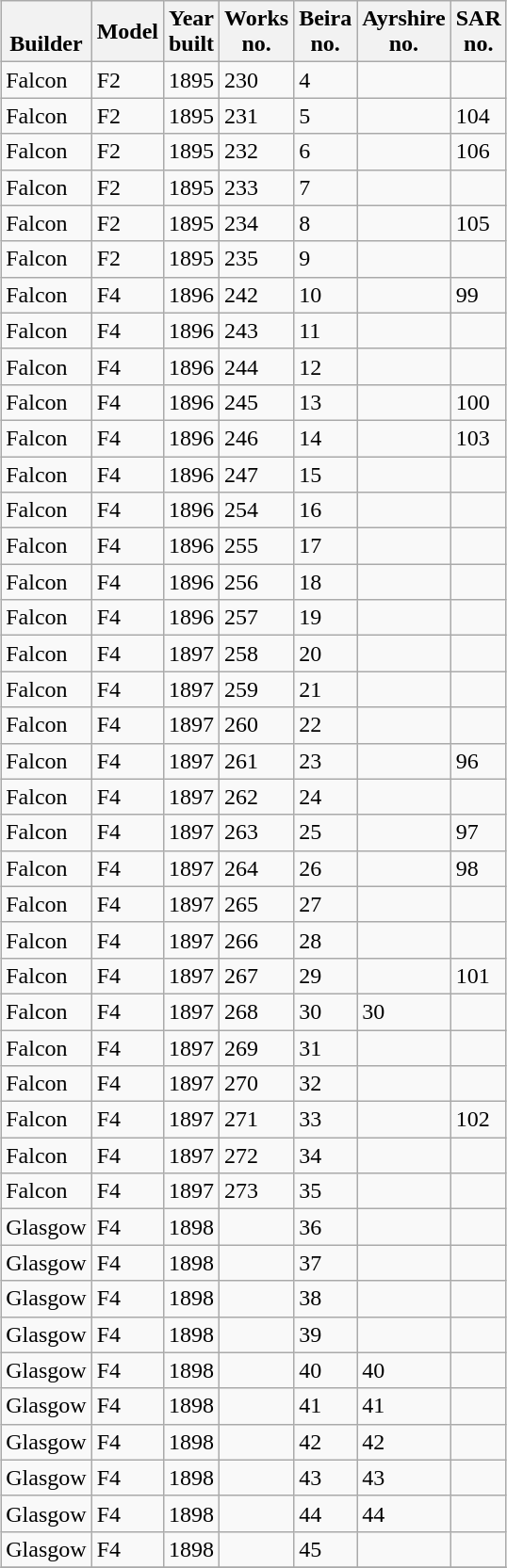<table class="wikitable collapsible collapsed sortable" style="margin:0.5em auto; font-size:100%;">
<tr>
<th><br>Builder</th>
<th>Model<br></th>
<th>Year<br>built</th>
<th>Works<br>no.</th>
<th>Beira<br>no.</th>
<th>Ayrshire<br>no.</th>
<th>SAR<br>no.</th>
</tr>
<tr>
<td>Falcon</td>
<td>F2</td>
<td>1895</td>
<td>230</td>
<td>4</td>
<td></td>
<td></td>
</tr>
<tr>
<td>Falcon</td>
<td>F2</td>
<td>1895</td>
<td>231</td>
<td>5</td>
<td></td>
<td>104</td>
</tr>
<tr>
<td>Falcon</td>
<td>F2</td>
<td>1895</td>
<td>232</td>
<td>6</td>
<td></td>
<td>106</td>
</tr>
<tr>
<td>Falcon</td>
<td>F2</td>
<td>1895</td>
<td>233</td>
<td>7</td>
<td></td>
<td></td>
</tr>
<tr>
<td>Falcon</td>
<td>F2</td>
<td>1895</td>
<td>234</td>
<td>8</td>
<td></td>
<td>105</td>
</tr>
<tr>
<td>Falcon</td>
<td>F2</td>
<td>1895</td>
<td>235</td>
<td>9</td>
<td></td>
<td></td>
</tr>
<tr>
<td>Falcon</td>
<td>F4</td>
<td>1896</td>
<td>242</td>
<td>10</td>
<td></td>
<td>99</td>
</tr>
<tr>
<td>Falcon</td>
<td>F4</td>
<td>1896</td>
<td>243</td>
<td>11</td>
<td></td>
<td></td>
</tr>
<tr>
<td>Falcon</td>
<td>F4</td>
<td>1896</td>
<td>244</td>
<td>12</td>
<td></td>
<td></td>
</tr>
<tr>
<td>Falcon</td>
<td>F4</td>
<td>1896</td>
<td>245</td>
<td>13</td>
<td></td>
<td>100</td>
</tr>
<tr>
<td>Falcon</td>
<td>F4</td>
<td>1896</td>
<td>246</td>
<td>14</td>
<td></td>
<td>103</td>
</tr>
<tr>
<td>Falcon</td>
<td>F4</td>
<td>1896</td>
<td>247</td>
<td>15</td>
<td></td>
<td></td>
</tr>
<tr>
<td>Falcon</td>
<td>F4</td>
<td>1896</td>
<td>254</td>
<td>16</td>
<td></td>
<td></td>
</tr>
<tr>
<td>Falcon</td>
<td>F4</td>
<td>1896</td>
<td>255</td>
<td>17</td>
<td></td>
<td></td>
</tr>
<tr>
<td>Falcon</td>
<td>F4</td>
<td>1896</td>
<td>256</td>
<td>18</td>
<td></td>
<td></td>
</tr>
<tr>
<td>Falcon</td>
<td>F4</td>
<td>1896</td>
<td>257</td>
<td>19</td>
<td></td>
<td></td>
</tr>
<tr>
<td>Falcon</td>
<td>F4</td>
<td>1897</td>
<td>258</td>
<td>20</td>
<td></td>
<td></td>
</tr>
<tr>
<td>Falcon</td>
<td>F4</td>
<td>1897</td>
<td>259</td>
<td>21</td>
<td></td>
<td></td>
</tr>
<tr>
<td>Falcon</td>
<td>F4</td>
<td>1897</td>
<td>260</td>
<td>22</td>
<td></td>
<td></td>
</tr>
<tr>
<td>Falcon</td>
<td>F4</td>
<td>1897</td>
<td>261</td>
<td>23</td>
<td></td>
<td>96</td>
</tr>
<tr>
<td>Falcon</td>
<td>F4</td>
<td>1897</td>
<td>262</td>
<td>24</td>
<td></td>
<td></td>
</tr>
<tr>
<td>Falcon</td>
<td>F4</td>
<td>1897</td>
<td>263</td>
<td>25</td>
<td></td>
<td>97</td>
</tr>
<tr>
<td>Falcon</td>
<td>F4</td>
<td>1897</td>
<td>264</td>
<td>26</td>
<td></td>
<td>98</td>
</tr>
<tr>
<td>Falcon</td>
<td>F4</td>
<td>1897</td>
<td>265</td>
<td>27</td>
<td></td>
<td></td>
</tr>
<tr>
<td>Falcon</td>
<td>F4</td>
<td>1897</td>
<td>266</td>
<td>28</td>
<td></td>
<td></td>
</tr>
<tr>
<td>Falcon</td>
<td>F4</td>
<td>1897</td>
<td>267</td>
<td>29</td>
<td></td>
<td>101</td>
</tr>
<tr>
<td>Falcon</td>
<td>F4</td>
<td>1897</td>
<td>268</td>
<td>30</td>
<td>30</td>
<td></td>
</tr>
<tr>
<td>Falcon</td>
<td>F4</td>
<td>1897</td>
<td>269</td>
<td>31</td>
<td></td>
<td></td>
</tr>
<tr>
<td>Falcon</td>
<td>F4</td>
<td>1897</td>
<td>270</td>
<td>32</td>
<td></td>
<td></td>
</tr>
<tr>
<td>Falcon</td>
<td>F4</td>
<td>1897</td>
<td>271</td>
<td>33</td>
<td></td>
<td>102</td>
</tr>
<tr>
<td>Falcon</td>
<td>F4</td>
<td>1897</td>
<td>272</td>
<td>34</td>
<td></td>
<td></td>
</tr>
<tr>
<td>Falcon</td>
<td>F4</td>
<td>1897</td>
<td>273</td>
<td>35</td>
<td></td>
<td></td>
</tr>
<tr>
<td>Glasgow</td>
<td>F4</td>
<td>1898</td>
<td></td>
<td>36</td>
<td></td>
<td></td>
</tr>
<tr>
<td>Glasgow</td>
<td>F4</td>
<td>1898</td>
<td></td>
<td>37</td>
<td></td>
<td></td>
</tr>
<tr>
<td>Glasgow</td>
<td>F4</td>
<td>1898</td>
<td></td>
<td>38</td>
<td></td>
<td></td>
</tr>
<tr>
<td>Glasgow</td>
<td>F4</td>
<td>1898</td>
<td></td>
<td>39</td>
<td></td>
<td></td>
</tr>
<tr>
<td>Glasgow</td>
<td>F4</td>
<td>1898</td>
<td></td>
<td>40</td>
<td>40</td>
<td></td>
</tr>
<tr>
<td>Glasgow</td>
<td>F4</td>
<td>1898</td>
<td></td>
<td>41</td>
<td>41</td>
<td></td>
</tr>
<tr>
<td>Glasgow</td>
<td>F4</td>
<td>1898</td>
<td></td>
<td>42</td>
<td>42</td>
<td></td>
</tr>
<tr>
<td>Glasgow</td>
<td>F4</td>
<td>1898</td>
<td></td>
<td>43</td>
<td>43</td>
<td></td>
</tr>
<tr>
<td>Glasgow</td>
<td>F4</td>
<td>1898</td>
<td></td>
<td>44</td>
<td>44</td>
<td></td>
</tr>
<tr>
<td>Glasgow</td>
<td>F4</td>
<td>1898</td>
<td></td>
<td>45</td>
<td></td>
<td></td>
</tr>
<tr>
</tr>
</table>
